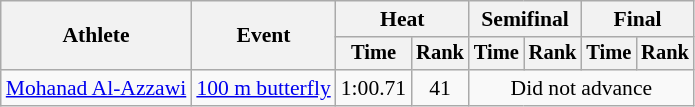<table class=wikitable style="font-size:90%">
<tr>
<th rowspan="2">Athlete</th>
<th rowspan="2">Event</th>
<th colspan="2">Heat</th>
<th colspan="2">Semifinal</th>
<th colspan="2">Final</th>
</tr>
<tr style="font-size:95%">
<th>Time</th>
<th>Rank</th>
<th>Time</th>
<th>Rank</th>
<th>Time</th>
<th>Rank</th>
</tr>
<tr align=center>
<td align=left><a href='#'>Mohanad Al‐Azzawi</a></td>
<td align=left><a href='#'>100 m butterfly</a></td>
<td>1:00.71</td>
<td>41</td>
<td colspan=4>Did not advance</td>
</tr>
</table>
